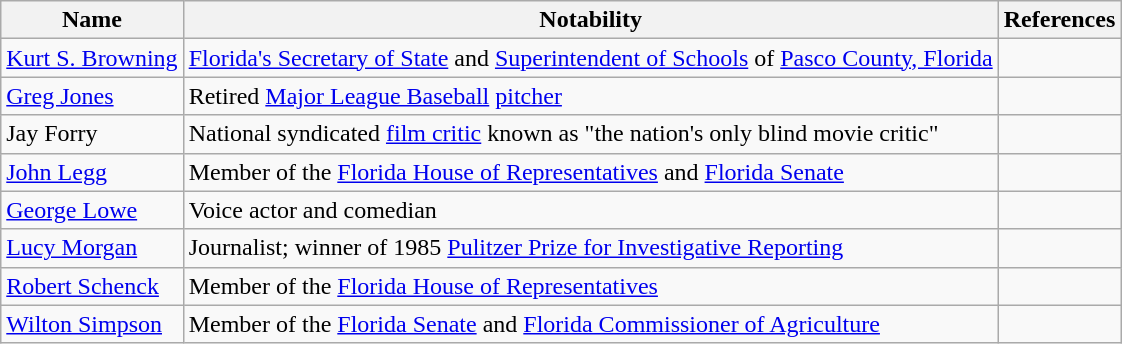<table class="wikitable">
<tr>
<th>Name</th>
<th>Notability</th>
<th>References</th>
</tr>
<tr>
<td><a href='#'>Kurt S. Browning</a></td>
<td><a href='#'>Florida's Secretary of State</a> and <a href='#'>Superintendent of Schools</a> of <a href='#'>Pasco County, Florida</a></td>
<td></td>
</tr>
<tr>
<td><a href='#'>Greg Jones</a></td>
<td>Retired <a href='#'>Major League Baseball</a> <a href='#'>pitcher</a></td>
<td></td>
</tr>
<tr>
<td>Jay Forry</td>
<td>National syndicated <a href='#'>film critic</a> known as "the nation's only blind movie critic"</td>
<td></td>
</tr>
<tr>
<td><a href='#'>John Legg</a></td>
<td>Member of the <a href='#'>Florida House of Representatives</a> and <a href='#'>Florida Senate</a></td>
<td></td>
</tr>
<tr>
<td><a href='#'>George Lowe</a></td>
<td>Voice actor and comedian</td>
<td></td>
</tr>
<tr>
<td><a href='#'>Lucy Morgan</a></td>
<td>Journalist; winner of 1985 <a href='#'>Pulitzer Prize for Investigative Reporting</a></td>
<td></td>
</tr>
<tr>
<td><a href='#'>Robert Schenck</a></td>
<td>Member of the <a href='#'>Florida House of Representatives</a></td>
<td></td>
</tr>
<tr>
<td><a href='#'>Wilton Simpson</a></td>
<td>Member of the <a href='#'>Florida Senate</a> and <a href='#'>Florida Commissioner of Agriculture</a></td>
<td></td>
</tr>
</table>
